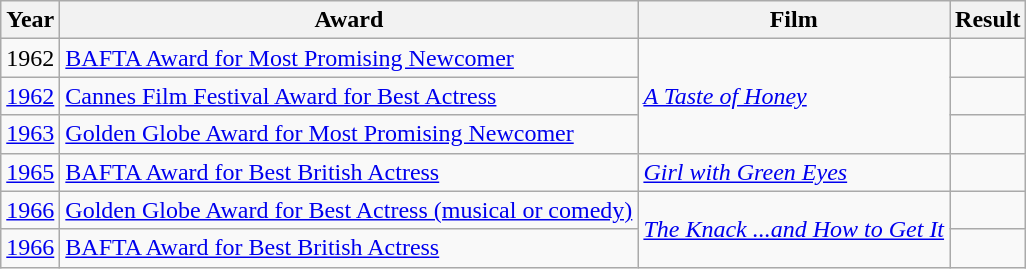<table class=wikitable>
<tr>
<th>Year</th>
<th>Award</th>
<th>Film</th>
<th>Result</th>
</tr>
<tr>
<td>1962</td>
<td><a href='#'>BAFTA Award for Most Promising Newcomer</a></td>
<td rowspan=3><em><a href='#'>A Taste of Honey</a></em></td>
<td></td>
</tr>
<tr>
<td><a href='#'>1962</a></td>
<td><a href='#'>Cannes Film Festival Award for Best Actress</a></td>
<td></td>
</tr>
<tr>
<td><a href='#'>1963</a></td>
<td><a href='#'>Golden Globe Award for Most Promising Newcomer</a></td>
<td></td>
</tr>
<tr>
<td><a href='#'>1965</a></td>
<td><a href='#'>BAFTA Award for Best British Actress</a></td>
<td><em><a href='#'>Girl with Green Eyes</a></em></td>
<td></td>
</tr>
<tr>
<td><a href='#'>1966</a></td>
<td><a href='#'>Golden Globe Award for Best Actress (musical or comedy)</a></td>
<td rowspan=2><em><a href='#'>The Knack ...and How to Get It</a></em></td>
<td></td>
</tr>
<tr>
<td><a href='#'>1966</a></td>
<td><a href='#'>BAFTA Award for Best British Actress</a></td>
<td></td>
</tr>
</table>
